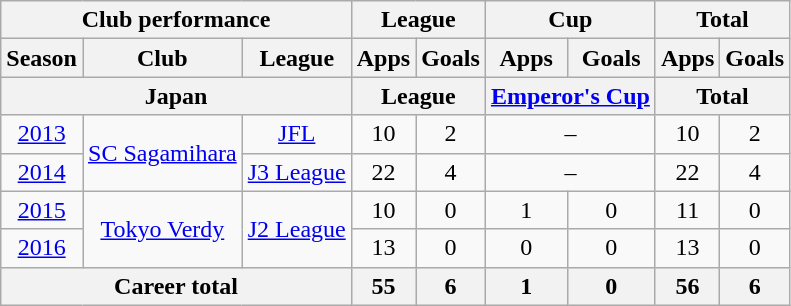<table class="wikitable" style="text-align:center">
<tr>
<th colspan=3>Club performance</th>
<th colspan=2>League</th>
<th colspan=2>Cup</th>
<th colspan=2>Total</th>
</tr>
<tr>
<th>Season</th>
<th>Club</th>
<th>League</th>
<th>Apps</th>
<th>Goals</th>
<th>Apps</th>
<th>Goals</th>
<th>Apps</th>
<th>Goals</th>
</tr>
<tr>
<th colspan=3>Japan</th>
<th colspan=2>League</th>
<th colspan=2><a href='#'>Emperor's Cup</a></th>
<th colspan=2>Total</th>
</tr>
<tr>
<td><a href='#'>2013</a></td>
<td rowspan="2"><a href='#'>SC Sagamihara</a></td>
<td rowspan="1"><a href='#'>JFL</a></td>
<td>10</td>
<td>2</td>
<td colspan="2">–</td>
<td>10</td>
<td>2</td>
</tr>
<tr>
<td><a href='#'>2014</a></td>
<td rowspan="1"><a href='#'>J3 League</a></td>
<td>22</td>
<td>4</td>
<td colspan="2">–</td>
<td>22</td>
<td>4</td>
</tr>
<tr>
<td><a href='#'>2015</a></td>
<td rowspan="2"><a href='#'>Tokyo Verdy</a></td>
<td rowspan="2"><a href='#'>J2 League</a></td>
<td>10</td>
<td>0</td>
<td>1</td>
<td>0</td>
<td>11</td>
<td>0</td>
</tr>
<tr>
<td><a href='#'>2016</a></td>
<td>13</td>
<td>0</td>
<td>0</td>
<td>0</td>
<td>13</td>
<td>0</td>
</tr>
<tr>
<th colspan=3>Career total</th>
<th>55</th>
<th>6</th>
<th>1</th>
<th>0</th>
<th>56</th>
<th>6</th>
</tr>
</table>
